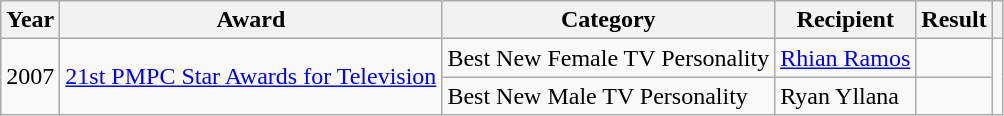<table class="wikitable">
<tr>
<th>Year</th>
<th>Award</th>
<th>Category</th>
<th>Recipient</th>
<th>Result</th>
<th></th>
</tr>
<tr>
<td rowspan=2>2007</td>
<td rowspan=2><a href='#'>21st PMPC Star Awards for Television</a></td>
<td>Best New Female TV Personality</td>
<td><a href='#'>Rhian Ramos</a></td>
<td></td>
<td rowspan=2></td>
</tr>
<tr>
<td>Best New Male TV Personality</td>
<td>Ryan Yllana</td>
<td></td>
</tr>
</table>
